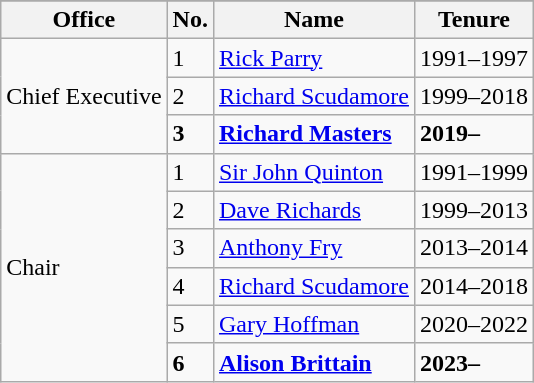<table class="wikitable">
<tr>
</tr>
<tr>
<th>Office</th>
<th>No.</th>
<th>Name</th>
<th>Tenure</th>
</tr>
<tr>
<td rowspan="3">Chief Executive</td>
<td>1</td>
<td><a href='#'>Rick Parry</a></td>
<td>1991–1997</td>
</tr>
<tr>
<td>2</td>
<td><a href='#'>Richard Scudamore</a></td>
<td>1999–2018</td>
</tr>
<tr>
<td><strong>3</strong></td>
<td><strong><a href='#'>Richard Masters</a></strong></td>
<td><strong>2019–</strong></td>
</tr>
<tr>
<td rowspan="6">Chair</td>
<td>1</td>
<td><a href='#'>Sir John Quinton</a></td>
<td>1991–1999</td>
</tr>
<tr>
<td>2</td>
<td><a href='#'>Dave Richards</a></td>
<td>1999–2013</td>
</tr>
<tr>
<td>3</td>
<td><a href='#'>Anthony Fry</a></td>
<td>2013–2014</td>
</tr>
<tr>
<td>4</td>
<td><a href='#'>Richard Scudamore</a></td>
<td>2014–2018</td>
</tr>
<tr>
<td>5</td>
<td><a href='#'>Gary Hoffman</a></td>
<td>2020–2022</td>
</tr>
<tr>
<td><strong>6</strong></td>
<td><strong><a href='#'>Alison Brittain</a></strong></td>
<td><strong>2023–</strong></td>
</tr>
</table>
